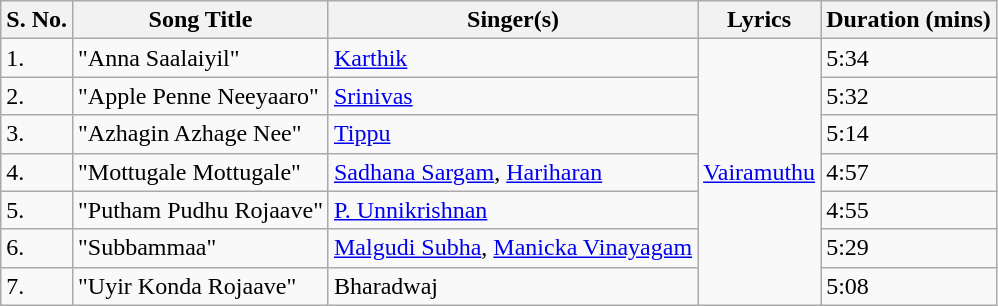<table class="wikitable">
<tr>
<th>S. No.</th>
<th>Song Title</th>
<th>Singer(s)</th>
<th>Lyrics</th>
<th>Duration (mins)</th>
</tr>
<tr>
<td>1.</td>
<td>"Anna Saalaiyil"</td>
<td><a href='#'>Karthik</a></td>
<td rowspan=7><a href='#'>Vairamuthu</a></td>
<td>5:34</td>
</tr>
<tr>
<td>2.</td>
<td>"Apple Penne Neeyaaro"</td>
<td><a href='#'>Srinivas</a></td>
<td>5:32</td>
</tr>
<tr>
<td>3.</td>
<td>"Azhagin Azhage Nee"</td>
<td><a href='#'>Tippu</a></td>
<td>5:14</td>
</tr>
<tr>
<td>4.</td>
<td>"Mottugale Mottugale"</td>
<td><a href='#'>Sadhana Sargam</a>, <a href='#'>Hariharan</a></td>
<td>4:57</td>
</tr>
<tr>
<td>5.</td>
<td>"Putham Pudhu Rojaave"</td>
<td><a href='#'>P. Unnikrishnan</a></td>
<td>4:55</td>
</tr>
<tr>
<td>6.</td>
<td>"Subbammaa"</td>
<td><a href='#'>Malgudi Subha</a>, <a href='#'>Manicka Vinayagam</a></td>
<td>5:29</td>
</tr>
<tr>
<td>7.</td>
<td>"Uyir Konda Rojaave"</td>
<td>Bharadwaj</td>
<td>5:08</td>
</tr>
</table>
